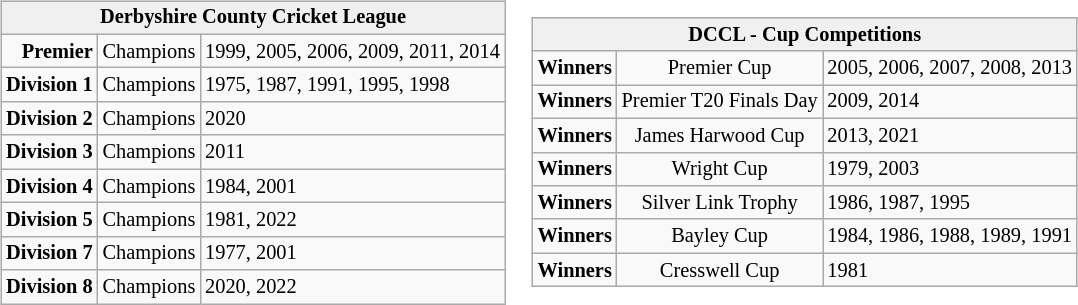<table>
<tr>
<td><br><table class="wikitable" style="font-size:85%">
<tr>
<td colspan="3" style="text-align: center; font-weight: bold;" bgcolor="#f0f0f0" ;>Derbyshire County Cricket League</td>
</tr>
<tr>
<td style="text-align: right; font-weight: bold;">Premier</td>
<td style="text-align: center;">Champions</td>
<td>1999, 2005, 2006, 2009, 2011, 2014</td>
</tr>
<tr>
<td style="text-align: right; font-weight: bold;">Division 1</td>
<td style="text-align: center;">Champions</td>
<td>1975, 1987, 1991, 1995, 1998</td>
</tr>
<tr>
<td style="text-align: right; font-weight: bold;">Division 2</td>
<td style="text-align: center;">Champions</td>
<td>2020</td>
</tr>
<tr>
<td style="text-align: right; font-weight: bold;">Division 3</td>
<td style="text-align: center;">Champions</td>
<td>2011</td>
</tr>
<tr>
<td style="text-align: right; font-weight: bold;">Division 4</td>
<td style="text-align: center;">Champions</td>
<td>1984, 2001</td>
</tr>
<tr>
<td style="text-align: right; font-weight: bold;">Division 5</td>
<td style="text-align: center;">Champions</td>
<td>1981, 2022</td>
</tr>
<tr>
<td style="text-align: right; font-weight: bold;">Division 7</td>
<td style="text-align: center;">Champions</td>
<td>1977, 2001</td>
</tr>
<tr>
<td style="text-align: right; font-weight: bold;">Division 8</td>
<td style="text-align: center;">Champions</td>
<td>2020, 2022</td>
</tr>
</table>
</td>
<td><br><table class="wikitable" style="font-size:85%">
<tr>
<td colspan="3" style="text-align: center; font-weight: bold;" bgcolor="#f0f0f0" ;>DCCL - Cup Competitions</td>
</tr>
<tr>
<td style="text-align: right; font-weight: bold;">Winners</td>
<td style="text-align: center;">Premier Cup</td>
<td>2005, 2006, 2007, 2008, 2013</td>
</tr>
<tr>
<td style="text-align: right; font-weight: bold;">Winners</td>
<td style="text-align: center;">Premier T20 Finals Day</td>
<td>2009, 2014</td>
</tr>
<tr>
<td style="text-align: right; font-weight: bold;">Winners</td>
<td style="text-align: center;">James Harwood Cup</td>
<td>2013, 2021</td>
</tr>
<tr>
<td style="text-align: right; font-weight: bold;">Winners</td>
<td style="text-align: center;">Wright Cup</td>
<td>1979, 2003</td>
</tr>
<tr>
<td style="text-align: right; font-weight: bold;">Winners</td>
<td style="text-align: center;">Silver Link Trophy</td>
<td>1986, 1987, 1995</td>
</tr>
<tr>
<td style="text-align: right; font-weight: bold;">Winners</td>
<td style="text-align: center;">Bayley Cup</td>
<td>1984, 1986, 1988, 1989, 1991</td>
</tr>
<tr>
<td style="text-align: right; font-weight: bold;">Winners</td>
<td style="text-align: center;">Cresswell Cup</td>
<td>1981</td>
</tr>
</table>
</td>
</tr>
</table>
